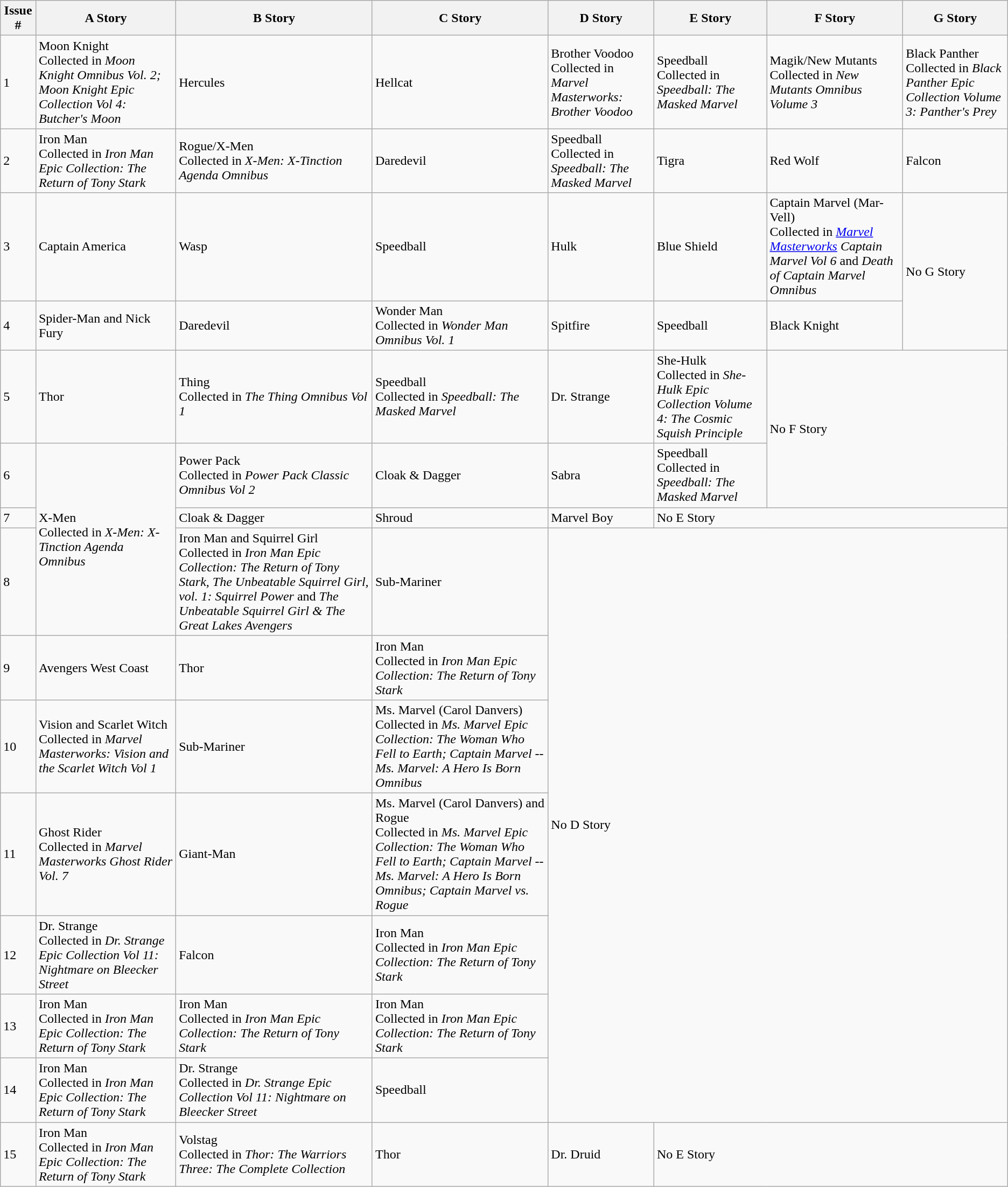<table class="wikitable">
<tr>
<th>Issue #</th>
<th>A Story</th>
<th>B Story</th>
<th>C Story</th>
<th>D Story</th>
<th>E Story</th>
<th>F Story</th>
<th>G Story</th>
</tr>
<tr>
<td>1</td>
<td>Moon Knight<br>Collected in <em>Moon Knight Omnibus Vol. 2; Moon Knight Epic Collection Vol 4: Butcher's Moon</em></td>
<td>Hercules</td>
<td>Hellcat</td>
<td>Brother Voodoo<br>Collected in <em>Marvel Masterworks: Brother Voodoo</em></td>
<td>Speedball<br>Collected in <em>Speedball: The Masked Marvel</em></td>
<td>Magik/New Mutants<br>Collected in <em>New Mutants Omnibus Volume 3</em></td>
<td>Black Panther<br>Collected in <em>Black Panther Epic Collection Volume 3: Panther's Prey</em></td>
</tr>
<tr>
<td>2</td>
<td>Iron Man<br>Collected in <em>Iron Man Epic Collection: The Return of Tony Stark</em></td>
<td>Rogue/X-Men<br>Collected in <em>X-Men: X-Tinction Agenda Omnibus</em></td>
<td>Daredevil</td>
<td>Speedball<br>Collected in <em>Speedball: The Masked Marvel</em></td>
<td>Tigra</td>
<td>Red Wolf</td>
<td>Falcon</td>
</tr>
<tr>
<td>3</td>
<td>Captain America</td>
<td>Wasp</td>
<td>Speedball</td>
<td>Hulk</td>
<td>Blue Shield</td>
<td>Captain Marvel (Mar-Vell)<br>Collected in <em><a href='#'>Marvel Masterworks</a> Captain Marvel Vol 6</em> and <em>Death of Captain Marvel Omnibus</em></td>
<td rowspan="2">No G Story</td>
</tr>
<tr>
<td>4</td>
<td>Spider-Man and Nick Fury</td>
<td>Daredevil</td>
<td>Wonder Man<br>Collected in <em>Wonder Man Omnibus Vol. 1</em></td>
<td>Spitfire</td>
<td>Speedball</td>
<td>Black Knight</td>
</tr>
<tr>
<td>5</td>
<td>Thor</td>
<td>Thing<br>Collected in <em>The Thing Omnibus Vol 1</em></td>
<td>Speedball<br>Collected in <em>Speedball: The Masked Marvel</em></td>
<td>Dr. Strange</td>
<td>She-Hulk<br>Collected in <em>She-Hulk Epic Collection Volume 4: The Cosmic Squish Principle</em></td>
<td colspan="2" rowspan="2">No F Story</td>
</tr>
<tr>
<td>6</td>
<td rowspan="3">X-Men<br>Collected in <em>X-Men: X-Tinction Agenda Omnibus</em></td>
<td>Power Pack<br>Collected in <em>Power Pack Classic Omnibus Vol 2</em></td>
<td>Cloak & Dagger</td>
<td>Sabra</td>
<td>Speedball<br>Collected in <em>Speedball: The Masked Marvel</em></td>
</tr>
<tr>
<td>7</td>
<td>Cloak & Dagger</td>
<td>Shroud</td>
<td>Marvel Boy</td>
<td colspan="3">No E Story</td>
</tr>
<tr>
<td>8</td>
<td>Iron Man and Squirrel Girl<br>Collected in <em>Iron Man Epic Collection: The Return of Tony Stark, The Unbeatable Squirrel Girl, vol. 1: Squirrel Power</em> and <em>The Unbeatable Squirrel Girl & The Great Lakes Avengers</em></td>
<td>Sub-Mariner</td>
<td colspan="4" rowspan="7">No D Story</td>
</tr>
<tr>
<td>9</td>
<td>Avengers West Coast</td>
<td>Thor</td>
<td>Iron Man<br>Collected in <em>Iron Man Epic Collection: The Return of Tony Stark</em></td>
</tr>
<tr>
<td>10</td>
<td>Vision and Scarlet Witch<br>Collected in <em>Marvel Masterworks: Vision and the Scarlet Witch Vol 1</em></td>
<td>Sub-Mariner</td>
<td>Ms. Marvel (Carol Danvers)<br>Collected in <em>Ms. Marvel Epic Collection: The Woman Who Fell to Earth; Captain Marvel -- Ms. Marvel: A Hero Is Born Omnibus</em></td>
</tr>
<tr>
<td>11</td>
<td>Ghost Rider<br>Collected in <em>Marvel Masterworks Ghost Rider Vol. 7</em></td>
<td>Giant-Man</td>
<td>Ms. Marvel (Carol Danvers) and Rogue<br>Collected in <em>Ms. Marvel Epic Collection: The Woman Who Fell to Earth; Captain Marvel -- Ms. Marvel: A Hero Is Born Omnibus; Captain Marvel vs. Rogue</em></td>
</tr>
<tr>
<td>12</td>
<td>Dr. Strange<br>Collected in <em>Dr. Strange Epic Collection Vol 11: Nightmare on Bleecker Street</em></td>
<td>Falcon</td>
<td>Iron Man<br>Collected in <em>Iron Man Epic Collection: The Return of Tony Stark</em></td>
</tr>
<tr>
<td>13</td>
<td>Iron Man<br>Collected in <em>Iron Man Epic Collection: The Return of Tony Stark</em></td>
<td>Iron Man<br>Collected in <em>Iron Man Epic Collection: The Return of Tony Stark</em></td>
<td>Iron Man<br>Collected in <em>Iron Man Epic Collection: The Return of Tony Stark</em></td>
</tr>
<tr>
<td>14</td>
<td>Iron Man<br>Collected in <em>Iron Man Epic Collection: The Return of Tony Stark</em></td>
<td>Dr. Strange<br>Collected in <em>Dr. Strange Epic Collection Vol 11: Nightmare on Bleecker Street</em></td>
<td>Speedball</td>
</tr>
<tr>
<td>15</td>
<td>Iron Man<br>Collected in <em>Iron Man Epic Collection: The Return of Tony Stark</em></td>
<td>Volstag<br>Collected in <em>Thor: The Warriors Three: The Complete Collection</em></td>
<td>Thor</td>
<td>Dr. Druid</td>
<td colspan="3">No E Story</td>
</tr>
</table>
